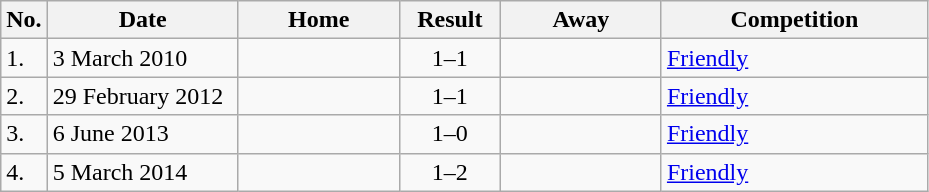<table class="wikitable">
<tr>
<th width=20>No.</th>
<th width=120>Date</th>
<th width=100>Home</th>
<th width=60>Result</th>
<th width=100>Away</th>
<th width=170>Competition</th>
</tr>
<tr>
<td>1.</td>
<td>3 March 2010</td>
<td></td>
<td align=center>1–1</td>
<td></td>
<td><a href='#'>Friendly</a></td>
</tr>
<tr>
<td>2.</td>
<td>29 February 2012</td>
<td></td>
<td align=center>1–1</td>
<td></td>
<td><a href='#'>Friendly</a></td>
</tr>
<tr>
<td>3.</td>
<td>6 June 2013</td>
<td></td>
<td align=center>1–0</td>
<td></td>
<td><a href='#'>Friendly</a></td>
</tr>
<tr>
<td>4.</td>
<td>5 March 2014</td>
<td></td>
<td align=center>1–2</td>
<td></td>
<td><a href='#'>Friendly</a></td>
</tr>
</table>
